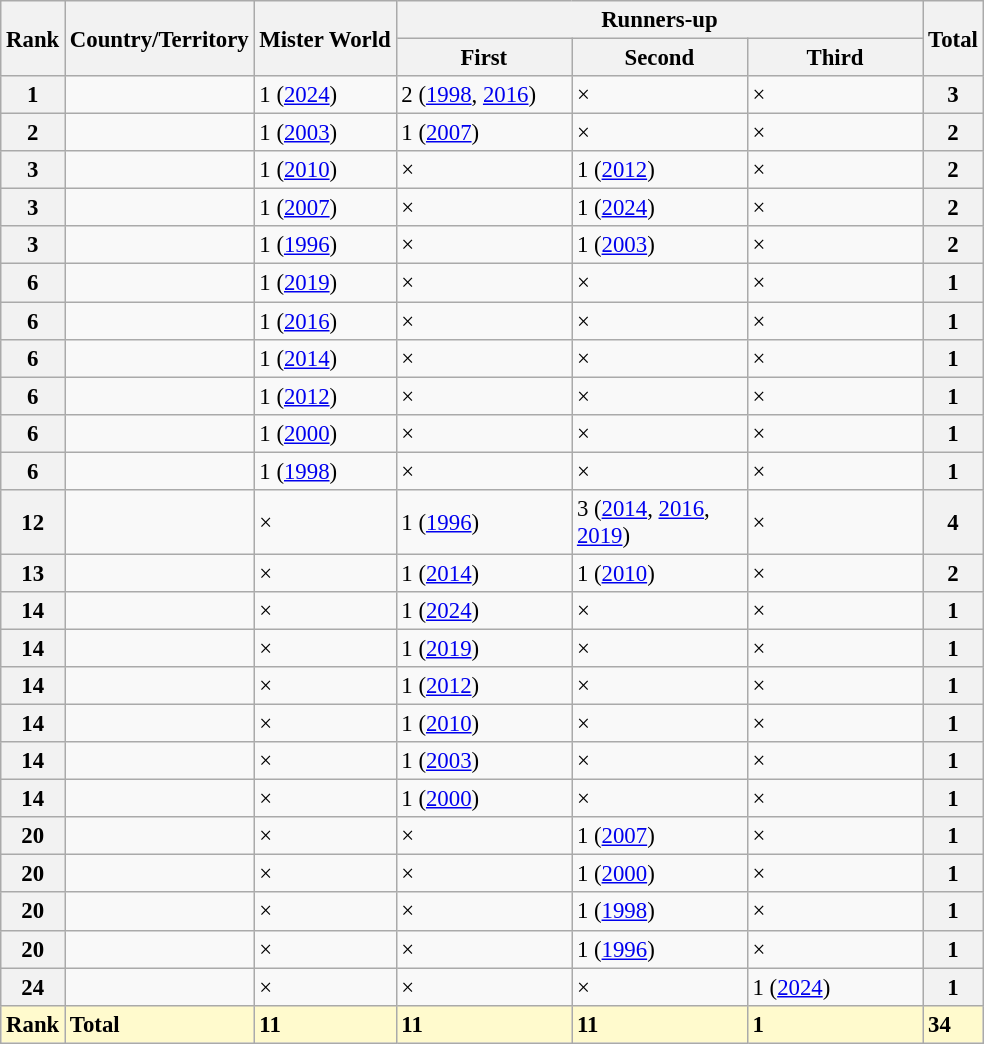<table class="wikitable" style="font-size: 95%;">
<tr>
<th rowspan="2">Rank</th>
<th rowspan="2">Country/Territory</th>
<th rowspan="2">Mister World</th>
<th colspan="3">Runners-up</th>
<th rowspan="2">Total</th>
</tr>
<tr>
<th width="110" ;>First</th>
<th width="110" ;>Second</th>
<th width="110" ;>Third</th>
</tr>
<tr>
<th>1</th>
<td><strong></strong></td>
<td>1 (<a href='#'>2024</a>)</td>
<td>2 (<a href='#'>1998</a>, <a href='#'>2016</a>)</td>
<td>×</td>
<td>×</td>
<th>3</th>
</tr>
<tr>
<th>2</th>
<td><strong></strong></td>
<td>1 (<a href='#'>2003</a>)</td>
<td>1 (<a href='#'>2007</a>)</td>
<td>×</td>
<td>×</td>
<th>2</th>
</tr>
<tr>
<th>3</th>
<td><strong></strong></td>
<td>1 (<a href='#'>2010</a>)</td>
<td>×</td>
<td>1 (<a href='#'>2012</a>)</td>
<td>×</td>
<th>2</th>
</tr>
<tr>
<th>3</th>
<td><strong></strong></td>
<td>1 (<a href='#'>2007</a>)</td>
<td>×</td>
<td>1 (<a href='#'>2024</a>)</td>
<td>×</td>
<th>2</th>
</tr>
<tr>
<th>3</th>
<td><strong></strong></td>
<td>1 (<a href='#'>1996</a>)</td>
<td>×</td>
<td>1 (<a href='#'>2003</a>)</td>
<td>×</td>
<th>2</th>
</tr>
<tr>
<th>6</th>
<td><strong></strong></td>
<td>1 (<a href='#'>2019</a>)</td>
<td>×</td>
<td>×</td>
<td>×</td>
<th>1</th>
</tr>
<tr>
<th>6</th>
<td><strong></strong></td>
<td>1 (<a href='#'>2016</a>)</td>
<td>×</td>
<td>×</td>
<td>×</td>
<th>1</th>
</tr>
<tr>
<th>6</th>
<td><strong></strong></td>
<td>1 (<a href='#'>2014</a>)</td>
<td>×</td>
<td>×</td>
<td>×</td>
<th>1</th>
</tr>
<tr>
<th>6</th>
<td><strong></strong></td>
<td>1 (<a href='#'>2012</a>)</td>
<td>×</td>
<td>×</td>
<td>×</td>
<th>1</th>
</tr>
<tr>
<th>6</th>
<td><strong></strong></td>
<td>1 (<a href='#'>2000</a>)</td>
<td>×</td>
<td>×</td>
<td>×</td>
<th>1</th>
</tr>
<tr>
<th>6</th>
<td><strong></strong></td>
<td>1 (<a href='#'>1998</a>)</td>
<td>×</td>
<td>×</td>
<td>×</td>
<th>1</th>
</tr>
<tr>
<th>12</th>
<td><strong></strong></td>
<td>×</td>
<td>1 (<a href='#'>1996</a>)</td>
<td>3 (<a href='#'>2014</a>, <a href='#'>2016</a>, <a href='#'>2019</a>)</td>
<td>×</td>
<th>4</th>
</tr>
<tr>
<th>13</th>
<td><strong></strong></td>
<td>×</td>
<td>1 (<a href='#'>2014</a>)</td>
<td>1 (<a href='#'>2010</a>)</td>
<td>×</td>
<th>2</th>
</tr>
<tr>
<th>14</th>
<td><strong></strong></td>
<td>×</td>
<td>1 (<a href='#'>2024</a>)</td>
<td>×</td>
<td>×</td>
<th>1</th>
</tr>
<tr>
<th>14</th>
<td><strong></strong></td>
<td>×</td>
<td>1 (<a href='#'>2019</a>)</td>
<td>×</td>
<td>×</td>
<th>1</th>
</tr>
<tr>
<th>14</th>
<td><strong></strong></td>
<td>×</td>
<td>1 (<a href='#'>2012</a>)</td>
<td>×</td>
<td>×</td>
<th>1</th>
</tr>
<tr>
<th>14</th>
<td><strong></strong></td>
<td>×</td>
<td>1 (<a href='#'>2010</a>)</td>
<td>×</td>
<td>×</td>
<th>1</th>
</tr>
<tr>
<th>14</th>
<td><strong></strong></td>
<td>×</td>
<td>1 (<a href='#'>2003</a>)</td>
<td>×</td>
<td>×</td>
<th>1</th>
</tr>
<tr>
<th>14</th>
<td><strong></strong></td>
<td>×</td>
<td>1 (<a href='#'>2000</a>)</td>
<td>×</td>
<td>×</td>
<th>1</th>
</tr>
<tr>
<th>20</th>
<td><strong></strong></td>
<td>×</td>
<td>×</td>
<td>1 (<a href='#'>2007</a>)</td>
<td>×</td>
<th>1</th>
</tr>
<tr>
<th>20</th>
<td><strong></strong></td>
<td>×</td>
<td>×</td>
<td>1 (<a href='#'>2000</a>)</td>
<td>×</td>
<th>1</th>
</tr>
<tr>
<th>20</th>
<td><strong></strong></td>
<td>×</td>
<td>×</td>
<td>1 (<a href='#'>1998</a>)</td>
<td>×</td>
<th>1</th>
</tr>
<tr>
<th>20</th>
<td><strong></strong></td>
<td>×</td>
<td>×</td>
<td>1 (<a href='#'>1996</a>)</td>
<td>×</td>
<th>1</th>
</tr>
<tr>
<th>24</th>
<td><strong></strong></td>
<td>×</td>
<td>×</td>
<td>×</td>
<td>1 (<a href='#'>2024</a>)</td>
<th>1</th>
</tr>
<tr style="background: #FFFACD;">
<td><strong>Rank</strong></td>
<td><strong>Total</strong></td>
<td><strong>11</strong></td>
<td><strong>11</strong></td>
<td><strong>11</strong></td>
<td><strong>1</strong></td>
<td><strong>34</strong></td>
</tr>
</table>
